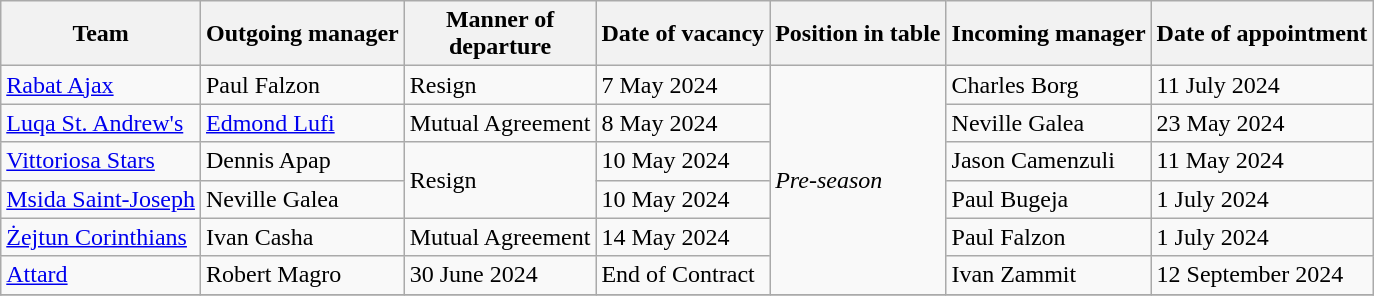<table class="wikitable sortable">
<tr>
<th>Team</th>
<th>Outgoing manager</th>
<th>Manner of<br>departure</th>
<th>Date of vacancy</th>
<th>Position in table</th>
<th>Incoming manager</th>
<th>Date of appointment</th>
</tr>
<tr>
<td><a href='#'>Rabat Ajax</a></td>
<td> Paul Falzon</td>
<td>Resign</td>
<td>7 May 2024</td>
<td rowspan="6"><em>Pre-season</em></td>
<td> Charles Borg</td>
<td>11 July 2024</td>
</tr>
<tr>
<td><a href='#'>Luqa St. Andrew's</a></td>
<td> <a href='#'>Edmond Lufi</a></td>
<td>Mutual Agreement</td>
<td>8 May 2024</td>
<td> Neville Galea</td>
<td>23 May 2024</td>
</tr>
<tr>
<td><a href='#'>Vittoriosa Stars</a></td>
<td> Dennis Apap</td>
<td rowspan="2">Resign</td>
<td>10 May 2024</td>
<td> Jason Camenzuli</td>
<td>11 May 2024</td>
</tr>
<tr>
<td><a href='#'>Msida Saint-Joseph</a></td>
<td> Neville Galea</td>
<td>10 May 2024</td>
<td> Paul Bugeja</td>
<td>1 July 2024</td>
</tr>
<tr>
<td><a href='#'>Żejtun Corinthians</a></td>
<td> Ivan Casha</td>
<td>Mutual Agreement</td>
<td>14 May 2024</td>
<td> Paul Falzon</td>
<td>1 July 2024</td>
</tr>
<tr>
<td><a href='#'>Attard</a></td>
<td> Robert Magro</td>
<td>30 June 2024</td>
<td>End of Contract</td>
<td> Ivan Zammit</td>
<td>12 September 2024</td>
</tr>
<tr>
</tr>
</table>
